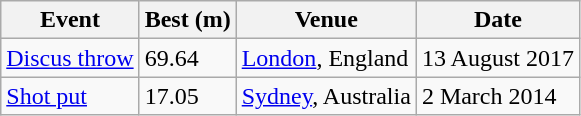<table class="wikitable">
<tr>
<th>Event</th>
<th>Best (m)</th>
<th>Venue</th>
<th>Date</th>
</tr>
<tr>
<td><a href='#'>Discus throw</a></td>
<td>69.64</td>
<td><a href='#'>London</a>, England</td>
<td>13 August 2017</td>
</tr>
<tr>
<td><a href='#'>Shot put</a></td>
<td>17.05</td>
<td><a href='#'>Sydney</a>, Australia</td>
<td>2 March 2014</td>
</tr>
</table>
